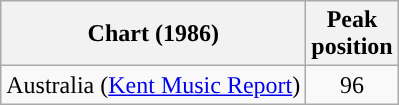<table class="wikitable">
<tr>
<th scope="col">Chart (1986)</th>
<th>Peak<br>position</th>
</tr>
<tr>
<td>Australia (<a href='#'>Kent Music Report</a>)</td>
<td style="text-align:center;">96</td>
</tr>
</table>
